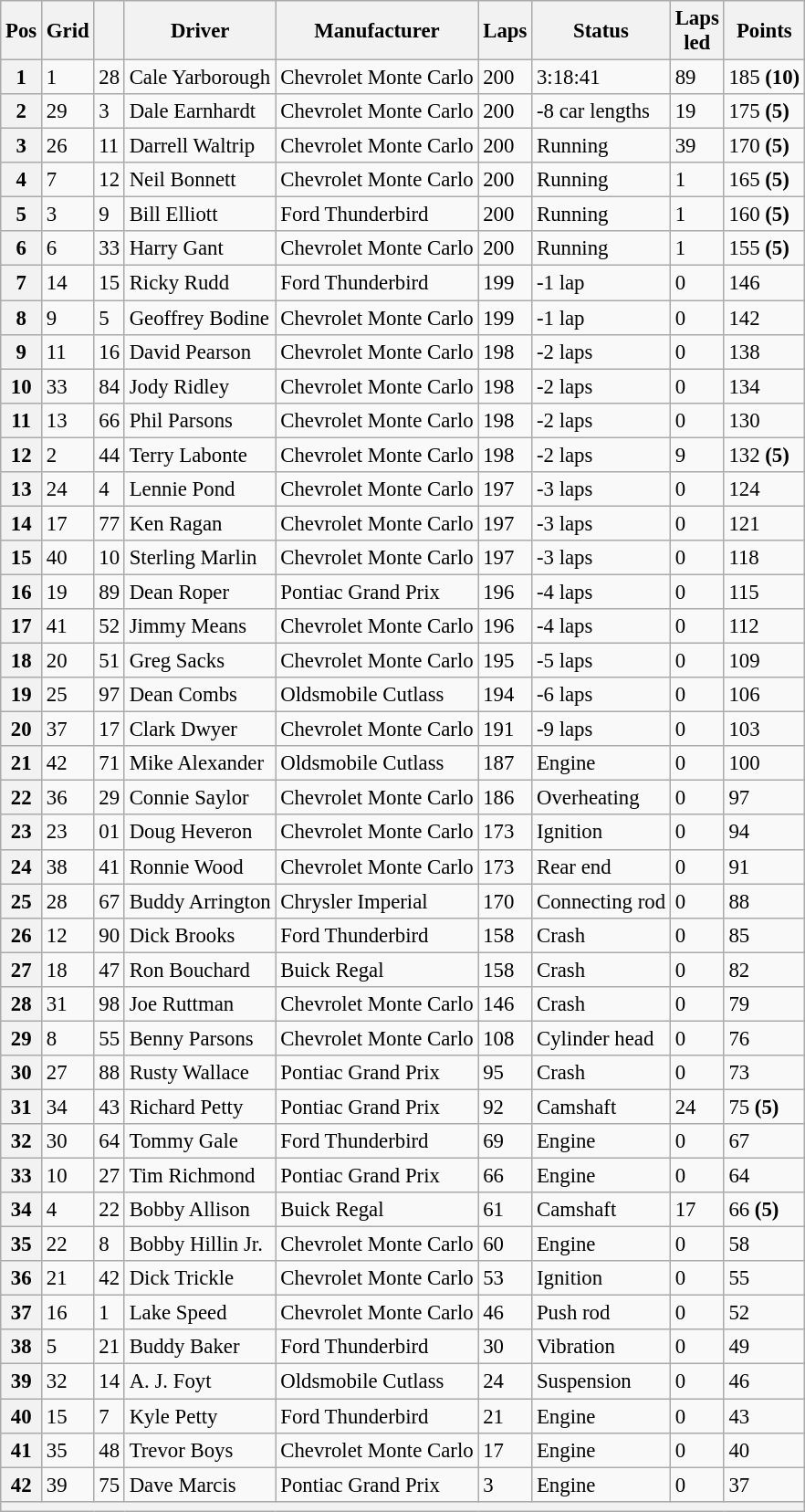<table class="wikitable" style="font-size:95%;">
<tr>
<th>Pos</th>
<th>Grid</th>
<th></th>
<th>Driver</th>
<th>Manufacturer</th>
<th>Laps</th>
<th>Status</th>
<th>Laps<br>led</th>
<th>Points</th>
</tr>
<tr>
<th>1</th>
<td>1</td>
<td>28</td>
<td>Cale Yarborough <strong></strong></td>
<td>Chevrolet Monte Carlo</td>
<td>200</td>
<td>3:18:41</td>
<td>89</td>
<td>185 <strong>(10)</strong></td>
</tr>
<tr>
<th>2</th>
<td>29</td>
<td>3</td>
<td>Dale Earnhardt</td>
<td>Chevrolet Monte Carlo</td>
<td>200</td>
<td>-8 car lengths</td>
<td>19</td>
<td>175 <strong>(5)</strong></td>
</tr>
<tr>
<th>3</th>
<td>26</td>
<td>11</td>
<td>Darrell Waltrip</td>
<td>Chevrolet Monte Carlo</td>
<td>200</td>
<td>Running</td>
<td>39</td>
<td>170 <strong>(5)</strong></td>
</tr>
<tr>
<th>4</th>
<td>7</td>
<td>12</td>
<td>Neil Bonnett</td>
<td>Chevrolet Monte Carlo</td>
<td>200</td>
<td>Running</td>
<td>1</td>
<td>165 <strong>(5)</strong></td>
</tr>
<tr>
<th>5</th>
<td>3</td>
<td>9</td>
<td>Bill Elliott</td>
<td>Ford Thunderbird</td>
<td>200</td>
<td>Running</td>
<td>1</td>
<td>160 <strong>(5)</strong></td>
</tr>
<tr>
<th>6</th>
<td>6</td>
<td>33</td>
<td>Harry Gant</td>
<td>Chevrolet Monte Carlo</td>
<td>200</td>
<td>Running</td>
<td>1</td>
<td>155 <strong>(5)</strong></td>
</tr>
<tr>
<th>7</th>
<td>14</td>
<td>15</td>
<td>Ricky Rudd</td>
<td>Ford Thunderbird</td>
<td>199</td>
<td>-1 lap</td>
<td>0</td>
<td>146</td>
</tr>
<tr>
<th>8</th>
<td>9</td>
<td>5</td>
<td>Geoffrey Bodine</td>
<td>Chevrolet Monte Carlo</td>
<td>199</td>
<td>-1 lap</td>
<td>0</td>
<td>142</td>
</tr>
<tr>
<th>9</th>
<td>11</td>
<td>16</td>
<td>David Pearson <strong></strong></td>
<td>Chevrolet Monte Carlo</td>
<td>198</td>
<td>-2 laps</td>
<td>0</td>
<td>138</td>
</tr>
<tr>
<th>10</th>
<td>33</td>
<td>84</td>
<td>Jody Ridley</td>
<td>Chevrolet Monte Carlo</td>
<td>198</td>
<td>-2 laps</td>
<td>0</td>
<td>134</td>
</tr>
<tr>
<th>11</th>
<td>13</td>
<td>66</td>
<td>Phil Parsons</td>
<td>Chevrolet Monte Carlo</td>
<td>198</td>
<td>-2 laps</td>
<td>0</td>
<td>130</td>
</tr>
<tr>
<th>12</th>
<td>2</td>
<td>44</td>
<td>Terry Labonte</td>
<td>Chevrolet Monte Carlo</td>
<td>198</td>
<td>-2 laps</td>
<td>9</td>
<td>132 <strong>(5)</strong></td>
</tr>
<tr>
<th>13</th>
<td>24</td>
<td>4</td>
<td>Lennie Pond</td>
<td>Chevrolet Monte Carlo</td>
<td>197</td>
<td>-3 laps</td>
<td>0</td>
<td>124</td>
</tr>
<tr>
<th>14</th>
<td>17</td>
<td>77</td>
<td>Ken Ragan <strong></strong></td>
<td>Chevrolet Monte Carlo</td>
<td>197</td>
<td>-3 laps</td>
<td>0</td>
<td>121</td>
</tr>
<tr>
<th>15</th>
<td>40</td>
<td>10</td>
<td>Sterling Marlin</td>
<td>Chevrolet Monte Carlo</td>
<td>197</td>
<td>-3 laps</td>
<td>0</td>
<td>118</td>
</tr>
<tr>
<th>16</th>
<td>19</td>
<td>89</td>
<td>Dean Roper</td>
<td>Pontiac Grand Prix</td>
<td>196</td>
<td>-4 laps</td>
<td>0</td>
<td>115</td>
</tr>
<tr>
<th>17</th>
<td>41</td>
<td>52</td>
<td>Jimmy Means</td>
<td>Chevrolet Monte Carlo</td>
<td>196</td>
<td>-4 laps</td>
<td>0</td>
<td>112</td>
</tr>
<tr>
<th>18</th>
<td>20</td>
<td>51</td>
<td>Greg Sacks <strong></strong></td>
<td>Chevrolet Monte Carlo</td>
<td>195</td>
<td>-5 laps</td>
<td>0</td>
<td>109</td>
</tr>
<tr>
<th>19</th>
<td>25</td>
<td>97</td>
<td>Dean Combs<strong></strong></td>
<td>Oldsmobile Cutlass</td>
<td>194</td>
<td>-6 laps</td>
<td>0</td>
<td>106</td>
</tr>
<tr>
<th>20</th>
<td>37</td>
<td>17</td>
<td>Clark Dwyer</td>
<td>Chevrolet Monte Carlo</td>
<td>191</td>
<td>-9 laps</td>
<td>0</td>
<td>103</td>
</tr>
<tr>
<th>21</th>
<td>42</td>
<td>71</td>
<td>Mike Alexander<strong></strong></td>
<td>Oldsmobile Cutlass</td>
<td>187</td>
<td>Engine</td>
<td>0</td>
<td>100</td>
</tr>
<tr>
<th>22</th>
<td>36</td>
<td>29</td>
<td>Connie Saylor <strong></strong></td>
<td>Chevrolet Monte Carlo</td>
<td>186</td>
<td>Overheating</td>
<td>0</td>
<td>97</td>
</tr>
<tr>
<th>23</th>
<td>23</td>
<td>01</td>
<td>Doug Heveron <strong></strong></td>
<td>Chevrolet Monte Carlo</td>
<td>173</td>
<td>Ignition</td>
<td>0</td>
<td>94</td>
</tr>
<tr>
<th>24</th>
<td>38</td>
<td>41</td>
<td>Ronnie Wood</td>
<td>Chevrolet Monte Carlo</td>
<td>173</td>
<td>Rear end</td>
<td>0</td>
<td>91</td>
</tr>
<tr>
<th>25</th>
<td>28</td>
<td>67</td>
<td>Buddy Arrington</td>
<td>Chrysler Imperial</td>
<td>170</td>
<td>Connecting rod</td>
<td>0</td>
<td>88</td>
</tr>
<tr>
<th>26</th>
<td>12</td>
<td>90</td>
<td>Dick Brooks</td>
<td>Ford Thunderbird</td>
<td>158</td>
<td>Crash</td>
<td>0</td>
<td>85</td>
</tr>
<tr>
<th>27</th>
<td>18</td>
<td>47</td>
<td>Ron Bouchard</td>
<td>Buick Regal</td>
<td>158</td>
<td>Crash</td>
<td>0</td>
<td>82</td>
</tr>
<tr>
<th>28</th>
<td>31</td>
<td>98</td>
<td>Joe Ruttman</td>
<td>Chevrolet Monte Carlo</td>
<td>146</td>
<td>Crash</td>
<td>0</td>
<td>79</td>
</tr>
<tr>
<th>29</th>
<td>8</td>
<td>55</td>
<td>Benny Parsons <strong></strong></td>
<td>Chevrolet Monte Carlo</td>
<td>108</td>
<td>Cylinder head</td>
<td>0</td>
<td>76</td>
</tr>
<tr>
<th>30</th>
<td>27</td>
<td>88</td>
<td>Rusty Wallace</td>
<td>Pontiac Grand Prix</td>
<td>95</td>
<td>Crash</td>
<td>0</td>
<td>73</td>
</tr>
<tr>
<th>31</th>
<td>34</td>
<td>43</td>
<td>Richard Petty <strong></strong></td>
<td>Pontiac Grand Prix</td>
<td>92</td>
<td>Camshaft</td>
<td>24</td>
<td>75 <strong>(5)</strong></td>
</tr>
<tr>
<th>32</th>
<td>30</td>
<td>64</td>
<td>Tommy Gale</td>
<td>Ford Thunderbird</td>
<td>69</td>
<td>Engine</td>
<td>0</td>
<td>67</td>
</tr>
<tr>
<th>33</th>
<td>10</td>
<td>27</td>
<td>Tim Richmond</td>
<td>Pontiac Grand Prix</td>
<td>66</td>
<td>Engine</td>
<td>0</td>
<td>64</td>
</tr>
<tr>
<th>34</th>
<td>4</td>
<td>22</td>
<td>Bobby Allison <strong></strong></td>
<td>Buick Regal</td>
<td>61</td>
<td>Camshaft</td>
<td>17</td>
<td>66 <strong>(5)</strong></td>
</tr>
<tr>
<th>35</th>
<td>22</td>
<td>8</td>
<td>Bobby Hillin Jr. <strong></strong></td>
<td>Chevrolet Monte Carlo</td>
<td>60</td>
<td>Engine</td>
<td>0</td>
<td>58</td>
</tr>
<tr>
<th>36</th>
<td>21</td>
<td>42</td>
<td>Dick Trickle</td>
<td>Chevrolet Monte Carlo</td>
<td>53</td>
<td>Ignition</td>
<td>0</td>
<td>55</td>
</tr>
<tr>
<th>37</th>
<td>16</td>
<td>1</td>
<td>Lake Speed</td>
<td>Chevrolet Monte Carlo</td>
<td>46</td>
<td>Push rod</td>
<td>0</td>
<td>52</td>
</tr>
<tr>
<th>38</th>
<td>5</td>
<td>21</td>
<td>Buddy Baker <strong></strong></td>
<td>Ford Thunderbird</td>
<td>30</td>
<td>Vibration</td>
<td>0</td>
<td>49</td>
</tr>
<tr>
<th>39</th>
<td>32</td>
<td>14</td>
<td>A. J. Foyt <strong></strong></td>
<td>Oldsmobile Cutlass</td>
<td>24</td>
<td>Suspension</td>
<td>0</td>
<td>46</td>
</tr>
<tr>
<th>40</th>
<td>15</td>
<td>7</td>
<td>Kyle Petty</td>
<td>Ford Thunderbird</td>
<td>21</td>
<td>Engine</td>
<td>0</td>
<td>43</td>
</tr>
<tr>
<th>41</th>
<td>35</td>
<td>48</td>
<td>Trevor Boys <strong></strong></td>
<td>Chevrolet Monte Carlo</td>
<td>17</td>
<td>Engine</td>
<td>0</td>
<td>40</td>
</tr>
<tr>
<th>42</th>
<td>39</td>
<td>75</td>
<td>Dave Marcis</td>
<td>Pontiac Grand Prix</td>
<td>3</td>
<td>Engine</td>
<td>0</td>
<td>37</td>
</tr>
<tr>
<th colspan=9></th>
</tr>
</table>
